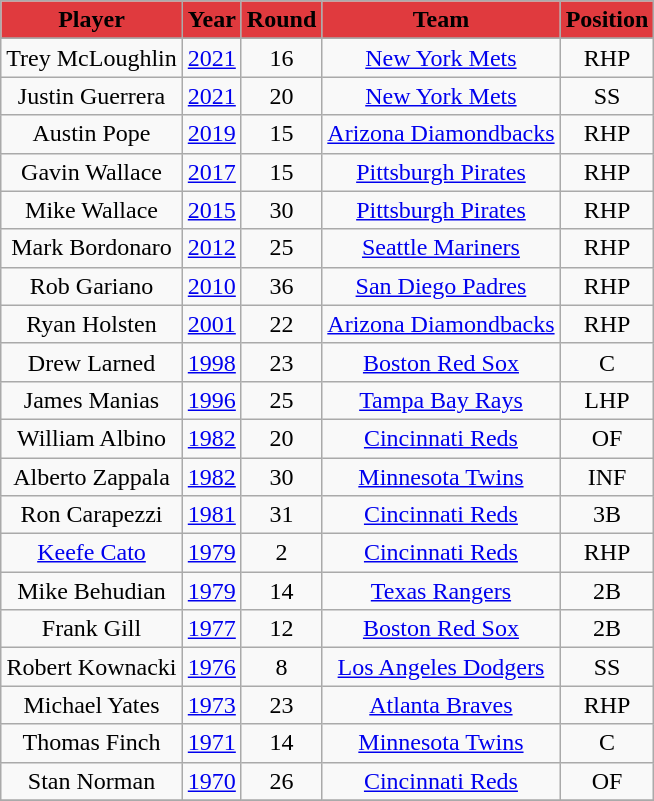<table class= "wikitable sortable" style="text-align:center">
<tr>
<td bgcolor="#E03A3E"><strong><span>Player</span></strong></td>
<td bgcolor="#E03A3E"><strong><span>Year</span></strong></td>
<td bgcolor="#E03A3E"><strong><span>Round</span></strong></td>
<td bgcolor="#E03A3E"><strong><span>Team</span></strong></td>
<td bgcolor="#E03A3E"><strong><span>Position</span></strong></td>
</tr>
<tr align="center">
</tr>
<tr>
<td>Trey McLoughlin</td>
<td><a href='#'>2021</a></td>
<td>16</td>
<td><a href='#'>New York Mets</a></td>
<td>RHP</td>
</tr>
<tr>
<td>Justin Guerrera</td>
<td><a href='#'>2021</a></td>
<td>20</td>
<td><a href='#'>New York Mets</a></td>
<td>SS</td>
</tr>
<tr>
<td>Austin Pope</td>
<td><a href='#'>2019</a></td>
<td>15</td>
<td><a href='#'>Arizona Diamondbacks</a></td>
<td>RHP</td>
</tr>
<tr>
<td>Gavin Wallace</td>
<td><a href='#'>2017</a></td>
<td>15</td>
<td><a href='#'>Pittsburgh Pirates</a></td>
<td>RHP</td>
</tr>
<tr>
<td>Mike Wallace</td>
<td><a href='#'>2015</a></td>
<td>30</td>
<td><a href='#'>Pittsburgh Pirates</a></td>
<td>RHP</td>
</tr>
<tr>
<td>Mark Bordonaro</td>
<td><a href='#'>2012</a></td>
<td>25</td>
<td><a href='#'>Seattle Mariners</a></td>
<td>RHP</td>
</tr>
<tr>
<td>Rob Gariano</td>
<td><a href='#'>2010</a></td>
<td>36</td>
<td><a href='#'>San Diego Padres</a></td>
<td>RHP</td>
</tr>
<tr>
<td>Ryan Holsten</td>
<td><a href='#'>2001</a></td>
<td>22</td>
<td><a href='#'>Arizona Diamondbacks</a></td>
<td>RHP</td>
</tr>
<tr>
<td>Drew Larned</td>
<td><a href='#'>1998</a></td>
<td>23</td>
<td><a href='#'>Boston Red Sox</a></td>
<td>C</td>
</tr>
<tr>
<td>James Manias</td>
<td><a href='#'>1996</a></td>
<td>25</td>
<td><a href='#'>Tampa Bay Rays</a></td>
<td>LHP</td>
</tr>
<tr>
<td>William Albino</td>
<td><a href='#'>1982</a></td>
<td>20</td>
<td><a href='#'>Cincinnati Reds</a></td>
<td>OF</td>
</tr>
<tr>
<td>Alberto Zappala</td>
<td><a href='#'>1982</a></td>
<td>30</td>
<td><a href='#'>Minnesota Twins</a></td>
<td>INF</td>
</tr>
<tr>
<td>Ron Carapezzi</td>
<td><a href='#'>1981</a></td>
<td>31</td>
<td><a href='#'>Cincinnati Reds</a></td>
<td>3B</td>
</tr>
<tr>
<td><a href='#'>Keefe Cato</a></td>
<td><a href='#'>1979</a></td>
<td>2</td>
<td><a href='#'>Cincinnati Reds</a></td>
<td>RHP</td>
</tr>
<tr>
<td>Mike Behudian</td>
<td><a href='#'>1979</a></td>
<td>14</td>
<td><a href='#'>Texas Rangers</a></td>
<td>2B</td>
</tr>
<tr>
<td>Frank Gill</td>
<td><a href='#'>1977</a></td>
<td>12</td>
<td><a href='#'>Boston Red Sox</a></td>
<td>2B</td>
</tr>
<tr>
<td>Robert Kownacki</td>
<td><a href='#'>1976</a></td>
<td>8</td>
<td><a href='#'>Los Angeles Dodgers</a></td>
<td>SS</td>
</tr>
<tr>
<td>Michael Yates</td>
<td><a href='#'>1973</a></td>
<td>23</td>
<td><a href='#'>Atlanta Braves</a></td>
<td>RHP</td>
</tr>
<tr>
<td>Thomas Finch</td>
<td><a href='#'>1971</a></td>
<td>14</td>
<td><a href='#'>Minnesota Twins</a></td>
<td>C</td>
</tr>
<tr>
<td>Stan Norman</td>
<td><a href='#'>1970</a></td>
<td>26</td>
<td><a href='#'>Cincinnati Reds</a></td>
<td>OF</td>
</tr>
<tr>
</tr>
</table>
